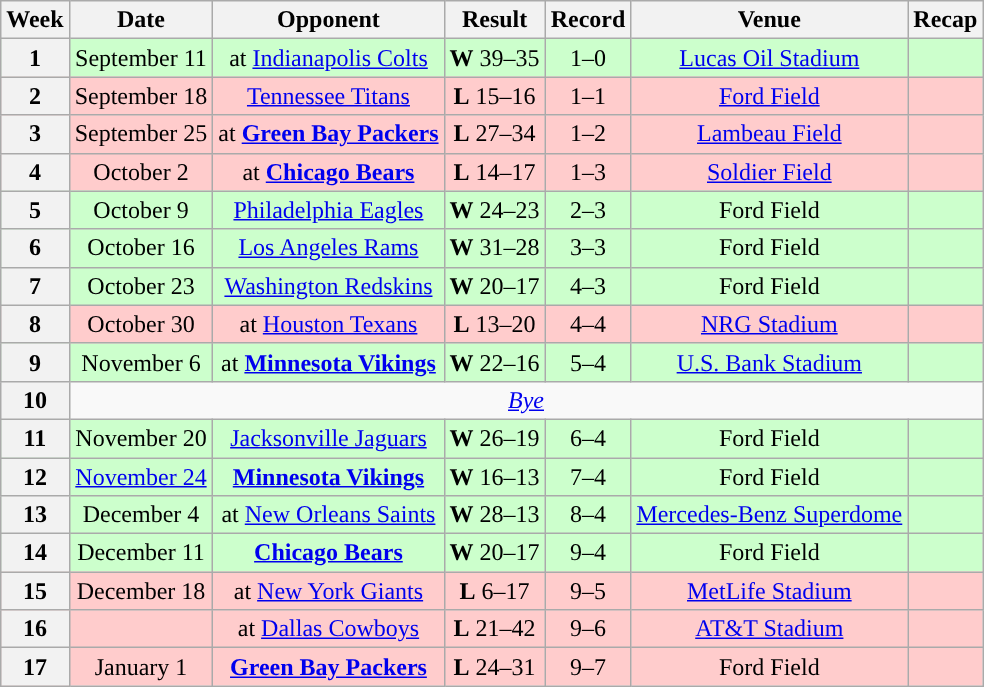<table class="wikitable" style="text-align:center">
<tr>
<th>Week</th>
<th>Date</th>
<th>Opponent</th>
<th>Result</th>
<th>Record</th>
<th>Venue</th>
<th>Recap</th>
</tr>
<tr style="background:#cfc">
<th>1</th>
<td>September 11</td>
<td>at <a href='#'>Indianapolis Colts</a></td>
<td><strong>W</strong> 39–35</td>
<td>1–0</td>
<td><a href='#'>Lucas Oil Stadium</a></td>
<td></td>
</tr>
<tr style="background:#fcc">
<th>2</th>
<td>September 18</td>
<td><a href='#'>Tennessee Titans</a></td>
<td><strong>L</strong> 15–16</td>
<td>1–1</td>
<td><a href='#'>Ford Field</a></td>
<td></td>
</tr>
<tr style="background:#fcc">
<th>3</th>
<td>September 25</td>
<td>at <strong><a href='#'>Green Bay Packers</a></strong></td>
<td><strong>L</strong> 27–34</td>
<td>1–2</td>
<td><a href='#'>Lambeau Field</a></td>
<td></td>
</tr>
<tr style="background:#fcc">
<th>4</th>
<td>October 2</td>
<td>at <strong><a href='#'>Chicago Bears</a></strong></td>
<td><strong>L</strong> 14–17</td>
<td>1–3</td>
<td><a href='#'>Soldier Field</a></td>
<td></td>
</tr>
<tr style="background:#cfc">
<th>5</th>
<td>October 9</td>
<td><a href='#'>Philadelphia Eagles</a></td>
<td><strong>W</strong> 24–23</td>
<td>2–3</td>
<td>Ford Field</td>
<td></td>
</tr>
<tr style="background:#cfc">
<th>6</th>
<td>October 16</td>
<td><a href='#'>Los Angeles Rams</a></td>
<td><strong>W</strong> 31–28</td>
<td>3–3</td>
<td>Ford Field</td>
<td></td>
</tr>
<tr style="background:#cfc">
<th>7</th>
<td>October 23</td>
<td><a href='#'>Washington Redskins</a></td>
<td><strong>W</strong> 20–17</td>
<td>4–3</td>
<td>Ford Field</td>
<td></td>
</tr>
<tr style="background:#fcc">
<th>8</th>
<td>October 30</td>
<td>at <a href='#'>Houston Texans</a></td>
<td><strong>L</strong> 13–20</td>
<td>4–4</td>
<td><a href='#'>NRG Stadium</a></td>
<td></td>
</tr>
<tr style="background:#cfc">
<th>9</th>
<td>November 6</td>
<td>at <strong><a href='#'>Minnesota Vikings</a></strong></td>
<td><strong>W</strong> 22–16 </td>
<td>5–4</td>
<td><a href='#'>U.S. Bank Stadium</a></td>
<td></td>
</tr>
<tr>
<th>10</th>
<td colspan="6"><em><a href='#'>Bye</a></em></td>
</tr>
<tr style="background:#cfc">
<th>11</th>
<td>November 20</td>
<td><a href='#'>Jacksonville Jaguars</a></td>
<td><strong>W</strong> 26–19</td>
<td>6–4</td>
<td>Ford Field</td>
<td></td>
</tr>
<tr style="background:#cfc">
<th>12</th>
<td><a href='#'>November 24</a></td>
<td><strong><a href='#'>Minnesota Vikings</a></strong></td>
<td><strong>W</strong> 16–13</td>
<td>7–4</td>
<td>Ford Field</td>
<td></td>
</tr>
<tr style="background:#cfc">
<th>13</th>
<td>December 4</td>
<td>at <a href='#'>New Orleans Saints</a></td>
<td><strong>W</strong> 28–13</td>
<td>8–4</td>
<td><a href='#'>Mercedes-Benz Superdome</a></td>
<td></td>
</tr>
<tr style="background:#cfc">
<th>14</th>
<td>December 11</td>
<td><strong><a href='#'>Chicago Bears</a></strong></td>
<td><strong>W</strong> 20–17</td>
<td>9–4</td>
<td>Ford Field</td>
<td></td>
</tr>
<tr style="background:#fcc">
<th>15</th>
<td>December 18</td>
<td>at <a href='#'>New York Giants</a></td>
<td><strong>L</strong> 6–17</td>
<td>9–5</td>
<td><a href='#'>MetLife Stadium</a></td>
<td></td>
</tr>
<tr style="background:#fcc">
<th>16</th>
<td></td>
<td>at <a href='#'>Dallas Cowboys</a></td>
<td><strong>L</strong> 21–42</td>
<td>9–6</td>
<td><a href='#'>AT&T Stadium</a></td>
<td></td>
</tr>
<tr style="background:#fcc">
<th>17</th>
<td>January 1</td>
<td><strong><a href='#'>Green Bay Packers</a></strong></td>
<td><strong>L</strong> 24–31</td>
<td>9–7</td>
<td>Ford Field</td>
<td></td>
</tr>
</table>
